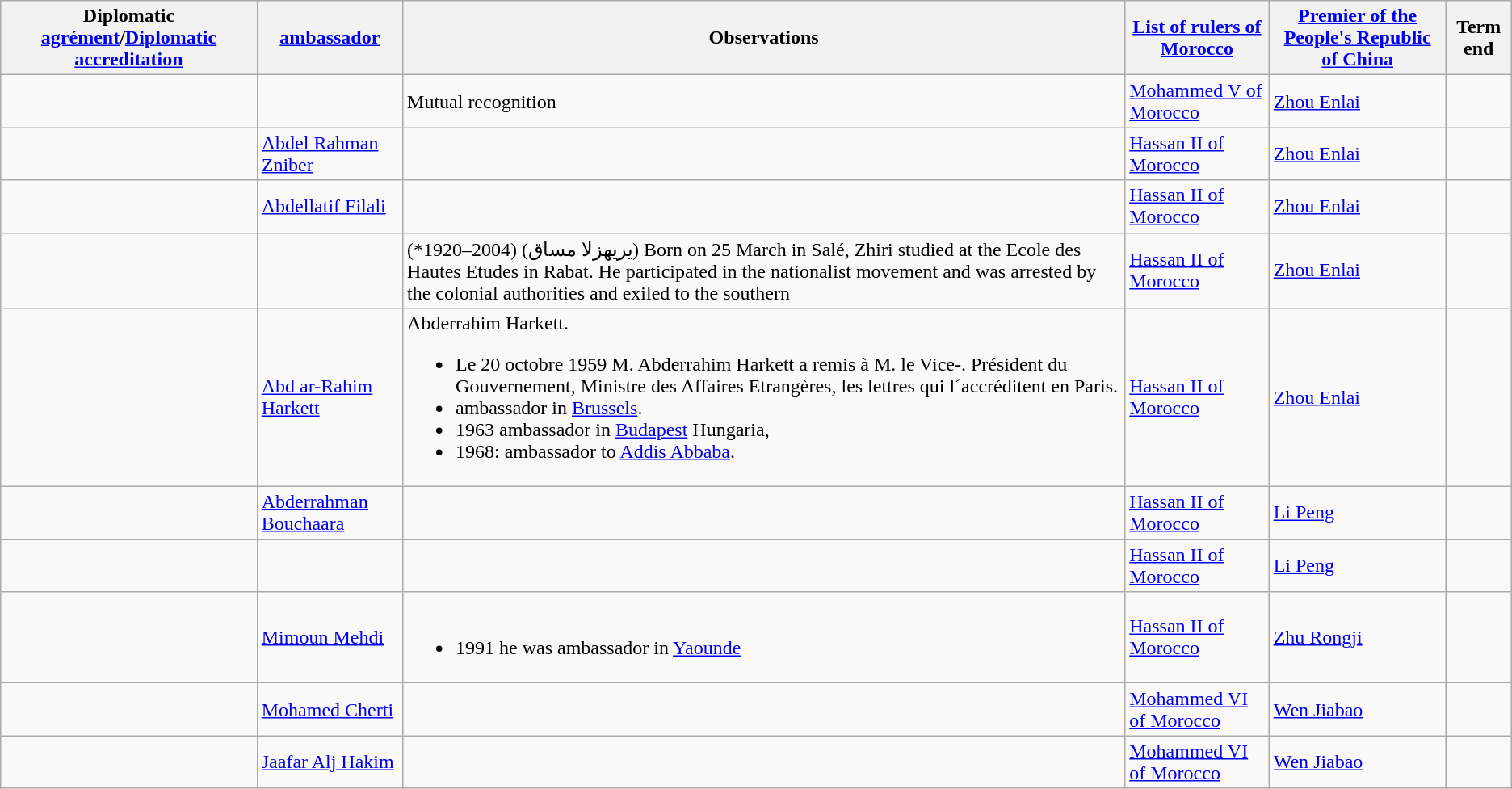<table class="wikitable sortable">
<tr>
<th>Diplomatic <a href='#'>agrément</a>/<a href='#'>Diplomatic accreditation</a></th>
<th><a href='#'>ambassador</a></th>
<th>Observations</th>
<th><a href='#'>List of rulers of Morocco</a></th>
<th><a href='#'>Premier of the People's Republic of China</a></th>
<th>Term end</th>
</tr>
<tr>
<td></td>
<td></td>
<td>Mutual recognition</td>
<td><a href='#'>Mohammed V of Morocco</a></td>
<td><a href='#'>Zhou Enlai</a></td>
<td></td>
</tr>
<tr>
<td></td>
<td><a href='#'>Abdel Rahman Zniber</a></td>
<td></td>
<td><a href='#'>Hassan II of Morocco</a></td>
<td><a href='#'>Zhou Enlai</a></td>
<td></td>
</tr>
<tr>
<td></td>
<td><a href='#'>Abdellatif Filali</a></td>
<td></td>
<td><a href='#'>Hassan II of Morocco</a></td>
<td><a href='#'>Zhou Enlai</a></td>
<td></td>
</tr>
<tr>
<td></td>
<td></td>
<td>(*1920–2004) (يريهزلا مساق) Born on 25 March in Salé, Zhiri studied at the Ecole des Hautes Etudes in Rabat. He participated in the nationalist movement and was arrested by the colonial authorities and exiled to the southern</td>
<td><a href='#'>Hassan II of Morocco</a></td>
<td><a href='#'>Zhou Enlai</a></td>
<td></td>
</tr>
<tr>
<td></td>
<td><a href='#'>Abd ar-Rahim Harkett</a></td>
<td>Abderrahim Harkett.<br><ul><li>Le 20 octobre 1959 M. Abderrahim Harkett a remis à M. le Vice-. Président du Gouvernement, Ministre des Affaires Etrangères, les lettres qui l´accréditent en Paris.</li><li> ambassador in <a href='#'>Brussels</a>.</li><li>1963 ambassador in <a href='#'>Budapest</a> Hungaria,</li><li>1968: ambassador to <a href='#'>Addis Abbaba</a>.</li></ul></td>
<td><a href='#'>Hassan II of Morocco</a></td>
<td><a href='#'>Zhou Enlai</a></td>
<td></td>
</tr>
<tr>
<td></td>
<td><a href='#'>Abderrahman Bouchaara</a></td>
<td></td>
<td><a href='#'>Hassan II of Morocco</a></td>
<td><a href='#'>Li Peng</a></td>
<td></td>
</tr>
<tr>
<td></td>
<td></td>
<td></td>
<td><a href='#'>Hassan II of Morocco</a></td>
<td><a href='#'>Li Peng</a></td>
<td></td>
</tr>
<tr>
<td></td>
<td><a href='#'>Mimoun Mehdi</a></td>
<td><br><ul><li>1991 he was ambassador in <a href='#'>Yaounde</a></li></ul></td>
<td><a href='#'>Hassan II of Morocco</a></td>
<td><a href='#'>Zhu Rongji</a></td>
<td></td>
</tr>
<tr>
<td></td>
<td><a href='#'>Mohamed Cherti</a></td>
<td></td>
<td><a href='#'>Mohammed VI of Morocco</a></td>
<td><a href='#'>Wen Jiabao</a></td>
<td></td>
</tr>
<tr>
<td></td>
<td><a href='#'>Jaafar Alj Hakim</a></td>
<td></td>
<td><a href='#'>Mohammed VI of Morocco</a></td>
<td><a href='#'>Wen Jiabao</a></td>
<td></td>
</tr>
</table>
